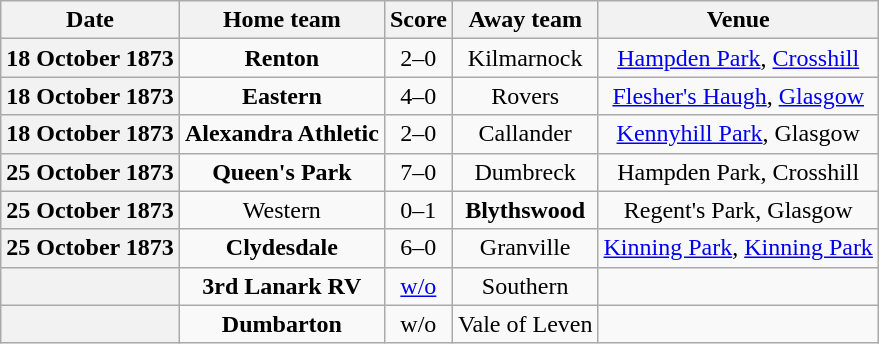<table class="wikitable football-result-list" style="max-width: 80em; text-align: center">
<tr>
<th scope="col">Date</th>
<th scope="col">Home team</th>
<th scope="col">Score</th>
<th scope="col">Away team</th>
<th scope="col">Venue</th>
</tr>
<tr>
<th scope="row">18 October 1873</th>
<td><strong>Renton</strong></td>
<td>2–0</td>
<td>Kilmarnock</td>
<td><a href='#'>Hampden Park</a>, <a href='#'>Crosshill</a></td>
</tr>
<tr>
<th scope="row">18 October 1873</th>
<td><strong>Eastern</strong></td>
<td>4–0</td>
<td>Rovers</td>
<td><a href='#'>Flesher's Haugh</a>, <a href='#'>Glasgow</a></td>
</tr>
<tr>
<th scope="row">18 October 1873</th>
<td><strong>Alexandra Athletic</strong></td>
<td>2–0</td>
<td>Callander</td>
<td><a href='#'>Kennyhill Park</a>, Glasgow</td>
</tr>
<tr>
<th scope="row">25 October 1873</th>
<td><strong>Queen's Park</strong></td>
<td>7–0</td>
<td>Dumbreck</td>
<td>Hampden Park, Crosshill</td>
</tr>
<tr>
<th scope="row">25 October 1873</th>
<td>Western</td>
<td>0–1</td>
<td><strong>Blythswood</strong></td>
<td>Regent's Park, Glasgow</td>
</tr>
<tr>
<th scope="row">25 October 1873</th>
<td><strong>Clydesdale</strong></td>
<td>6–0</td>
<td>Granville</td>
<td><a href='#'>Kinning Park</a>, <a href='#'>Kinning Park</a></td>
</tr>
<tr>
<th scope="row"></th>
<td><strong>3rd Lanark RV</strong></td>
<td><a href='#'>w/o</a></td>
<td>Southern</td>
<td></td>
</tr>
<tr>
<th scope="row"></th>
<td><strong>Dumbarton</strong></td>
<td>w/o</td>
<td>Vale of Leven</td>
<td></td>
</tr>
</table>
